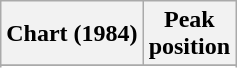<table class="wikitable sortable plainrowheaders" style="text-align:center">
<tr>
<th scope="col">Chart (1984)</th>
<th scope="col">Peak<br>position</th>
</tr>
<tr>
</tr>
<tr>
</tr>
</table>
